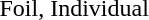<table>
<tr>
<td>Foil, Individual<br></td>
<td></td>
<td></td>
<td></td>
</tr>
</table>
